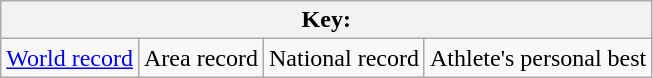<table class="wikitable">
<tr>
<th colspan=4>Key:</th>
</tr>
<tr>
<td><a href='#'>World record</a></td>
<td>Area record</td>
<td>National record</td>
<td>Athlete's personal best</td>
</tr>
</table>
